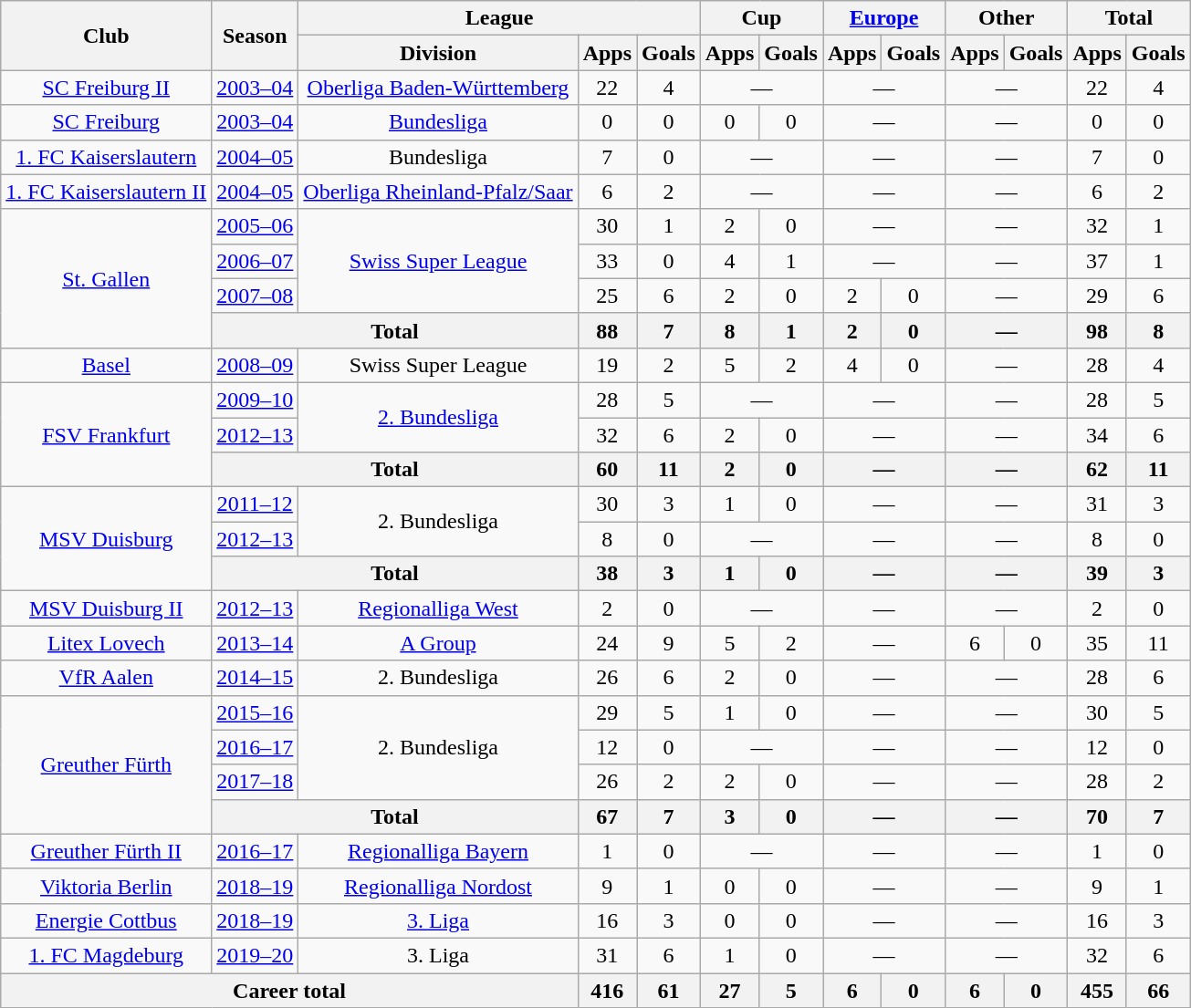<table class="wikitable" style="text-align:center">
<tr>
<th rowspan="2">Club</th>
<th rowspan="2">Season</th>
<th colspan="3">League</th>
<th colspan="2">Cup</th>
<th colspan="2"><a href='#'>Europe</a></th>
<th colspan="2">Other</th>
<th colspan="2">Total</th>
</tr>
<tr>
<th>Division</th>
<th>Apps</th>
<th>Goals</th>
<th>Apps</th>
<th>Goals</th>
<th>Apps</th>
<th>Goals</th>
<th>Apps</th>
<th>Goals</th>
<th>Apps</th>
<th>Goals</th>
</tr>
<tr>
<td><a href='#'>SC Freiburg II</a></td>
<td><a href='#'>2003–04</a></td>
<td><a href='#'>Oberliga Baden-Württemberg</a></td>
<td>22</td>
<td>4</td>
<td colspan="2">—</td>
<td colspan="2">—</td>
<td colspan="2">—</td>
<td>22</td>
<td>4</td>
</tr>
<tr>
<td><a href='#'>SC Freiburg</a></td>
<td><a href='#'>2003–04</a></td>
<td><a href='#'>Bundesliga</a></td>
<td>0</td>
<td>0</td>
<td>0</td>
<td>0</td>
<td colspan="2">—</td>
<td colspan="2">—</td>
<td>0</td>
<td>0</td>
</tr>
<tr>
<td><a href='#'>1. FC Kaiserslautern</a></td>
<td><a href='#'>2004–05</a></td>
<td>Bundesliga</td>
<td>7</td>
<td>0</td>
<td colspan="2">—</td>
<td colspan="2">—</td>
<td colspan="2">—</td>
<td>7</td>
<td>0</td>
</tr>
<tr>
<td><a href='#'>1. FC Kaiserslautern II</a></td>
<td><a href='#'>2004–05</a></td>
<td><a href='#'>Oberliga Rheinland-Pfalz/Saar</a></td>
<td>6</td>
<td>2</td>
<td colspan="2">—</td>
<td colspan="2">—</td>
<td colspan="2">—</td>
<td>6</td>
<td>2</td>
</tr>
<tr>
<td rowspan="4"><a href='#'>St. Gallen</a></td>
<td><a href='#'>2005–06</a></td>
<td rowspan="3"><a href='#'>Swiss Super League</a></td>
<td>30</td>
<td>1</td>
<td>2</td>
<td>0</td>
<td colspan="2">—</td>
<td colspan="2">—</td>
<td>32</td>
<td>1</td>
</tr>
<tr>
<td><a href='#'>2006–07</a></td>
<td>33</td>
<td>0</td>
<td>4</td>
<td>1</td>
<td colspan="2">—</td>
<td colspan="2">—</td>
<td>37</td>
<td>1</td>
</tr>
<tr>
<td><a href='#'>2007–08</a></td>
<td>25</td>
<td>6</td>
<td>2</td>
<td>0</td>
<td>2</td>
<td>0</td>
<td colspan="2">—</td>
<td>29</td>
<td>6</td>
</tr>
<tr>
<th colspan="2">Total</th>
<th>88</th>
<th>7</th>
<th>8</th>
<th>1</th>
<th>2</th>
<th>0</th>
<th colspan="2">—</th>
<th>98</th>
<th>8</th>
</tr>
<tr>
<td><a href='#'>Basel</a></td>
<td><a href='#'>2008–09</a></td>
<td>Swiss Super League</td>
<td>19</td>
<td>2</td>
<td>5</td>
<td>2</td>
<td>4</td>
<td>0</td>
<td colspan="2">—</td>
<td>28</td>
<td>4</td>
</tr>
<tr>
<td rowspan="3"><a href='#'>FSV Frankfurt</a></td>
<td><a href='#'>2009–10</a></td>
<td rowspan="2"><a href='#'>2. Bundesliga</a></td>
<td>28</td>
<td>5</td>
<td colspan="2">—</td>
<td colspan="2">—</td>
<td colspan="2">—</td>
<td>28</td>
<td>5</td>
</tr>
<tr>
<td><a href='#'>2012–13</a></td>
<td>32</td>
<td>6</td>
<td>2</td>
<td>0</td>
<td colspan="2">—</td>
<td colspan="2">—</td>
<td>34</td>
<td>6</td>
</tr>
<tr>
<th colspan="2">Total</th>
<th>60</th>
<th>11</th>
<th>2</th>
<th>0</th>
<th colspan="2">—</th>
<th colspan="2">—</th>
<th>62</th>
<th>11</th>
</tr>
<tr>
<td rowspan="3"><a href='#'>MSV Duisburg</a></td>
<td><a href='#'>2011–12</a></td>
<td rowspan="2">2. Bundesliga</td>
<td>30</td>
<td>3</td>
<td>1</td>
<td>0</td>
<td colspan="2">—</td>
<td colspan="2">—</td>
<td>31</td>
<td>3</td>
</tr>
<tr>
<td><a href='#'>2012–13</a></td>
<td>8</td>
<td>0</td>
<td colspan="2">—</td>
<td colspan="2">—</td>
<td colspan="2">—</td>
<td>8</td>
<td>0</td>
</tr>
<tr>
<th colspan="2">Total</th>
<th>38</th>
<th>3</th>
<th>1</th>
<th>0</th>
<th colspan="2">—</th>
<th colspan="2">—</th>
<th>39</th>
<th>3</th>
</tr>
<tr>
<td><a href='#'>MSV Duisburg II</a></td>
<td><a href='#'>2012–13</a></td>
<td><a href='#'>Regionalliga West</a></td>
<td>2</td>
<td>0</td>
<td colspan="2">—</td>
<td colspan="2">—</td>
<td colspan="2">—</td>
<td>2</td>
<td>0</td>
</tr>
<tr>
<td><a href='#'>Litex Lovech</a></td>
<td><a href='#'>2013–14</a></td>
<td><a href='#'>A Group</a></td>
<td>24</td>
<td>9</td>
<td>5</td>
<td>2</td>
<td colspan="2">—</td>
<td>6</td>
<td>0</td>
<td>35</td>
<td>11</td>
</tr>
<tr>
<td><a href='#'>VfR Aalen</a></td>
<td><a href='#'>2014–15</a></td>
<td>2. Bundesliga</td>
<td>26</td>
<td>6</td>
<td>2</td>
<td>0</td>
<td colspan="2">—</td>
<td colspan="2">—</td>
<td>28</td>
<td>6</td>
</tr>
<tr>
<td rowspan="4"><a href='#'>Greuther Fürth</a></td>
<td><a href='#'>2015–16</a></td>
<td rowspan="3">2. Bundesliga</td>
<td>29</td>
<td>5</td>
<td>1</td>
<td>0</td>
<td colspan="2">—</td>
<td colspan="2">—</td>
<td>30</td>
<td>5</td>
</tr>
<tr>
<td><a href='#'>2016–17</a></td>
<td>12</td>
<td>0</td>
<td colspan="2">—</td>
<td colspan="2">—</td>
<td colspan="2">—</td>
<td>12</td>
<td>0</td>
</tr>
<tr>
<td><a href='#'>2017–18</a></td>
<td>26</td>
<td>2</td>
<td>2</td>
<td>0</td>
<td colspan="2">—</td>
<td colspan="2">—</td>
<td>28</td>
<td>2</td>
</tr>
<tr>
<th colspan="2">Total</th>
<th>67</th>
<th>7</th>
<th>3</th>
<th>0</th>
<th colspan="2">—</th>
<th colspan="2">—</th>
<th>70</th>
<th>7</th>
</tr>
<tr>
<td><a href='#'>Greuther Fürth II</a></td>
<td><a href='#'>2016–17</a></td>
<td><a href='#'>Regionalliga Bayern</a></td>
<td>1</td>
<td>0</td>
<td colspan="2">—</td>
<td colspan="2">—</td>
<td colspan="2">—</td>
<td>1</td>
<td>0</td>
</tr>
<tr>
<td><a href='#'>Viktoria Berlin</a></td>
<td><a href='#'>2018–19</a></td>
<td><a href='#'>Regionalliga Nordost</a></td>
<td>9</td>
<td>1</td>
<td>0</td>
<td>0</td>
<td colspan="2">—</td>
<td colspan="2">—</td>
<td>9</td>
<td>1</td>
</tr>
<tr>
<td><a href='#'>Energie Cottbus</a></td>
<td><a href='#'>2018–19</a></td>
<td><a href='#'>3. Liga</a></td>
<td>16</td>
<td>3</td>
<td>0</td>
<td>0</td>
<td colspan="2">—</td>
<td colspan="2">—</td>
<td>16</td>
<td>3</td>
</tr>
<tr>
<td><a href='#'>1. FC Magdeburg</a></td>
<td><a href='#'>2019–20</a></td>
<td>3. Liga</td>
<td>31</td>
<td>6</td>
<td>1</td>
<td>0</td>
<td colspan="2">—</td>
<td colspan="2">—</td>
<td>32</td>
<td>6</td>
</tr>
<tr>
<th colspan="3">Career total</th>
<th>416</th>
<th>61</th>
<th>27</th>
<th>5</th>
<th>6</th>
<th>0</th>
<th>6</th>
<th>0</th>
<th>455</th>
<th>66</th>
</tr>
</table>
